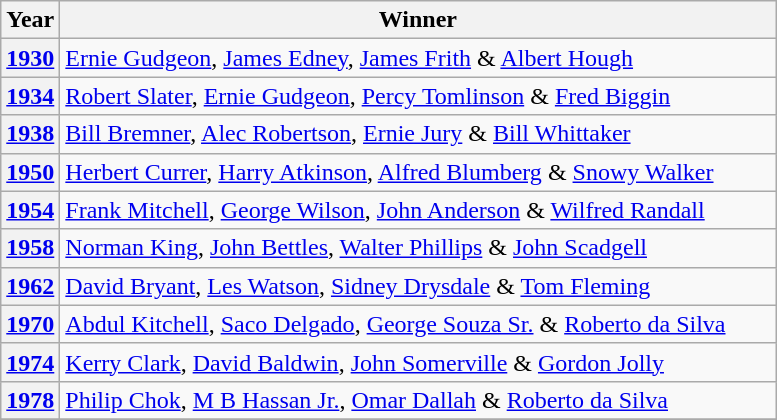<table class="wikitable">
<tr>
<th>Year</th>
<th Width=470>Winner</th>
</tr>
<tr>
<th><a href='#'>1930</a></th>
<td> <a href='#'>Ernie Gudgeon</a>, <a href='#'>James Edney</a>, <a href='#'>James Frith</a> & <a href='#'>Albert Hough</a></td>
</tr>
<tr>
<th><a href='#'>1934</a></th>
<td> <a href='#'>Robert Slater</a>, <a href='#'>Ernie Gudgeon</a>, <a href='#'>Percy Tomlinson</a> & <a href='#'>Fred Biggin</a></td>
</tr>
<tr>
<th><a href='#'>1938</a></th>
<td> <a href='#'>Bill Bremner</a>, <a href='#'>Alec Robertson</a>, <a href='#'>Ernie Jury</a> & <a href='#'>Bill Whittaker</a></td>
</tr>
<tr>
<th><a href='#'>1950</a></th>
<td> <a href='#'>Herbert Currer</a>, <a href='#'>Harry Atkinson</a>, <a href='#'>Alfred Blumberg</a> & <a href='#'>Snowy Walker</a></td>
</tr>
<tr>
<th><a href='#'>1954</a></th>
<td> <a href='#'>Frank Mitchell</a>, <a href='#'>George Wilson</a>, <a href='#'>John Anderson</a> & <a href='#'>Wilfred Randall</a></td>
</tr>
<tr>
<th><a href='#'>1958</a></th>
<td> <a href='#'>Norman King</a>, <a href='#'>John Bettles</a>, <a href='#'>Walter Phillips</a> & <a href='#'>John Scadgell</a></td>
</tr>
<tr>
<th><a href='#'>1962</a></th>
<td> <a href='#'>David Bryant</a>, <a href='#'>Les Watson</a>, <a href='#'>Sidney Drysdale</a> & <a href='#'>Tom Fleming</a></td>
</tr>
<tr>
<th><a href='#'>1970</a></th>
<td> <a href='#'>Abdul Kitchell</a>, <a href='#'>Saco Delgado</a>, <a href='#'>George Souza Sr.</a> & <a href='#'>Roberto da Silva</a></td>
</tr>
<tr>
<th><a href='#'>1974</a></th>
<td> <a href='#'>Kerry Clark</a>, <a href='#'>David Baldwin</a>, <a href='#'>John Somerville</a> & <a href='#'>Gordon Jolly</a></td>
</tr>
<tr>
<th><a href='#'>1978</a></th>
<td> <a href='#'>Philip Chok</a>, <a href='#'>M B Hassan Jr.</a>, <a href='#'>Omar Dallah</a> & <a href='#'>Roberto da Silva</a></td>
</tr>
<tr>
</tr>
</table>
